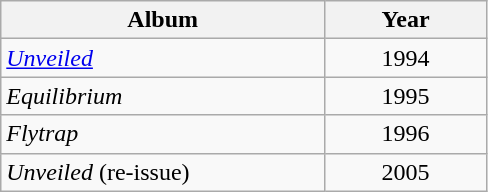<table class="wikitable">
<tr>
<th width=40% align="left">Album</th>
<th width=20% align="left">Year</th>
</tr>
<tr>
<td align="left"><em><a href='#'>Unveiled</a></em></td>
<td align="center">1994</td>
</tr>
<tr>
<td align="left"><em>Equilibrium</em></td>
<td align="center">1995</td>
</tr>
<tr>
<td align="left"><em>Flytrap</em></td>
<td align="center">1996</td>
</tr>
<tr>
<td align="left"><em>Unveiled</em> (re-issue)</td>
<td align="center">2005</td>
</tr>
</table>
